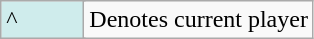<table class="wikitable">
<tr>
<td style="background-color:#CFECEC; width:3em" colspan=2>^</td>
<td colspan=5>Denotes current player</td>
</tr>
</table>
